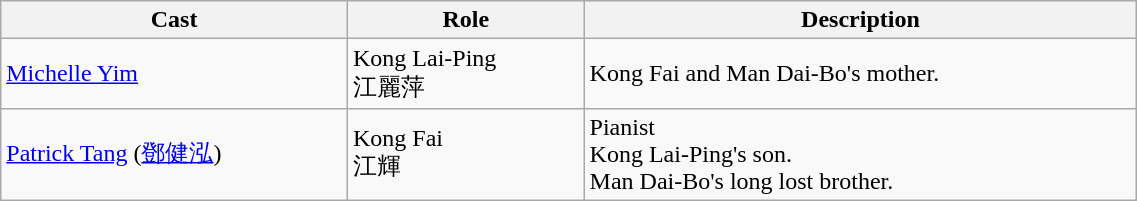<table class="wikitable" width="60%">
<tr>
<th>Cast</th>
<th>Role</th>
<th>Description</th>
</tr>
<tr>
<td><a href='#'>Michelle Yim</a></td>
<td>Kong Lai-Ping <br> 江麗萍</td>
<td>Kong Fai and Man Dai-Bo's mother.</td>
</tr>
<tr>
<td><a href='#'>Patrick Tang</a> (<a href='#'>鄧健泓</a>)</td>
<td>Kong Fai <br> 江輝</td>
<td>Pianist <br> Kong Lai-Ping's son. <br> Man Dai-Bo's long lost brother.</td>
</tr>
</table>
